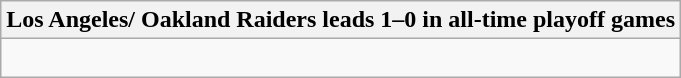<table class="wikitable collapsible collapsed">
<tr>
<th>Los Angeles/ Oakland Raiders leads 1–0 in all-time playoff games</th>
</tr>
<tr>
<td><br></td>
</tr>
</table>
